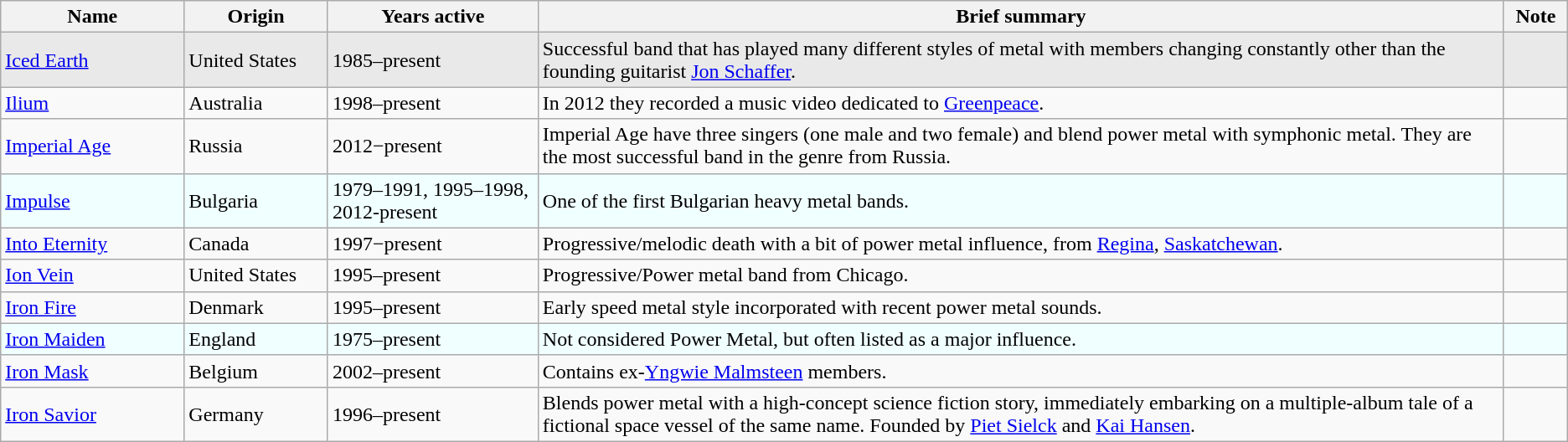<table class= "wikitable sortable sticky-header-multi">
<tr>
<th style="width:11em">Name</th>
<th style="width:8em">Origin</th>
<th style="width:12em">Years active</th>
<th style="width:65em">Brief summary</th>
<th style="width:3em">Note</th>
</tr>
<tr style="background:#e9e9e9">
<td><a href='#'>Iced Earth</a></td>
<td>United States</td>
<td>1985–present</td>
<td>Successful band that has played many different styles of metal with members changing constantly other than the founding guitarist <a href='#'>Jon Schaffer</a>.</td>
<td></td>
</tr>
<tr>
<td><a href='#'>Ilium</a></td>
<td>Australia</td>
<td>1998–present</td>
<td>In 2012 they recorded a music video dedicated to <a href='#'>Greenpeace</a>.</td>
<td></td>
</tr>
<tr>
<td><a href='#'>Imperial Age</a></td>
<td>Russia</td>
<td>2012−present</td>
<td>Imperial Age have three singers (one male and two female) and blend power metal with symphonic metal. They are the most successful band in the genre from Russia.</td>
<td></td>
</tr>
<tr style="background:#f0ffff;">
<td><a href='#'>Impulse</a></td>
<td>Bulgaria</td>
<td>1979–1991, 1995–1998, 2012-present</td>
<td>One of the first Bulgarian heavy metal bands.</td>
<td></td>
</tr>
<tr>
<td><a href='#'>Into Eternity</a></td>
<td>Canada</td>
<td>1997−present</td>
<td>Progressive/melodic death with a bit of power metal influence, from <a href='#'>Regina</a>, <a href='#'>Saskatchewan</a>.</td>
<td></td>
</tr>
<tr>
<td><a href='#'>Ion Vein</a></td>
<td>United States</td>
<td>1995–present</td>
<td>Progressive/Power metal band from Chicago.</td>
<td></td>
</tr>
<tr>
<td><a href='#'>Iron Fire</a></td>
<td>Denmark</td>
<td>1995–present</td>
<td>Early speed metal style incorporated with recent power metal sounds.</td>
<td></td>
</tr>
<tr style="background:#f0ffff;">
<td><a href='#'>Iron Maiden</a></td>
<td>England</td>
<td>1975–present</td>
<td>Not considered Power Metal, but often listed as a major influence.</td>
<td></td>
</tr>
<tr>
<td><a href='#'>Iron Mask</a></td>
<td>Belgium</td>
<td>2002–present</td>
<td>Contains ex-<a href='#'>Yngwie Malmsteen</a> members.</td>
<td></td>
</tr>
<tr>
<td><a href='#'>Iron Savior</a></td>
<td>Germany</td>
<td>1996–present</td>
<td>Blends power metal with a high-concept science fiction story, immediately embarking on a multiple-album tale of a fictional space vessel of the same name. Founded by <a href='#'>Piet Sielck</a> and <a href='#'>Kai Hansen</a>.</td>
<td></td>
</tr>
</table>
